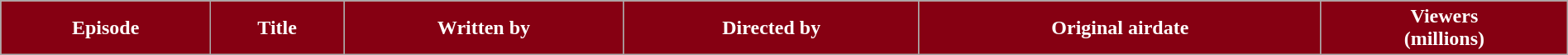<table class="wikitable plainrowheaders" style="width:100%;">
<tr style="color:#fff;">
<th style="background:#860012;">Episode</th>
<th style="background:#860012;">Title</th>
<th style="background:#860012;">Written by</th>
<th style="background:#860012;">Directed by</th>
<th style="background:#860012;">Original airdate</th>
<th style="background:#860012;">Viewers<br>(millions)<br>
</th>
</tr>
</table>
